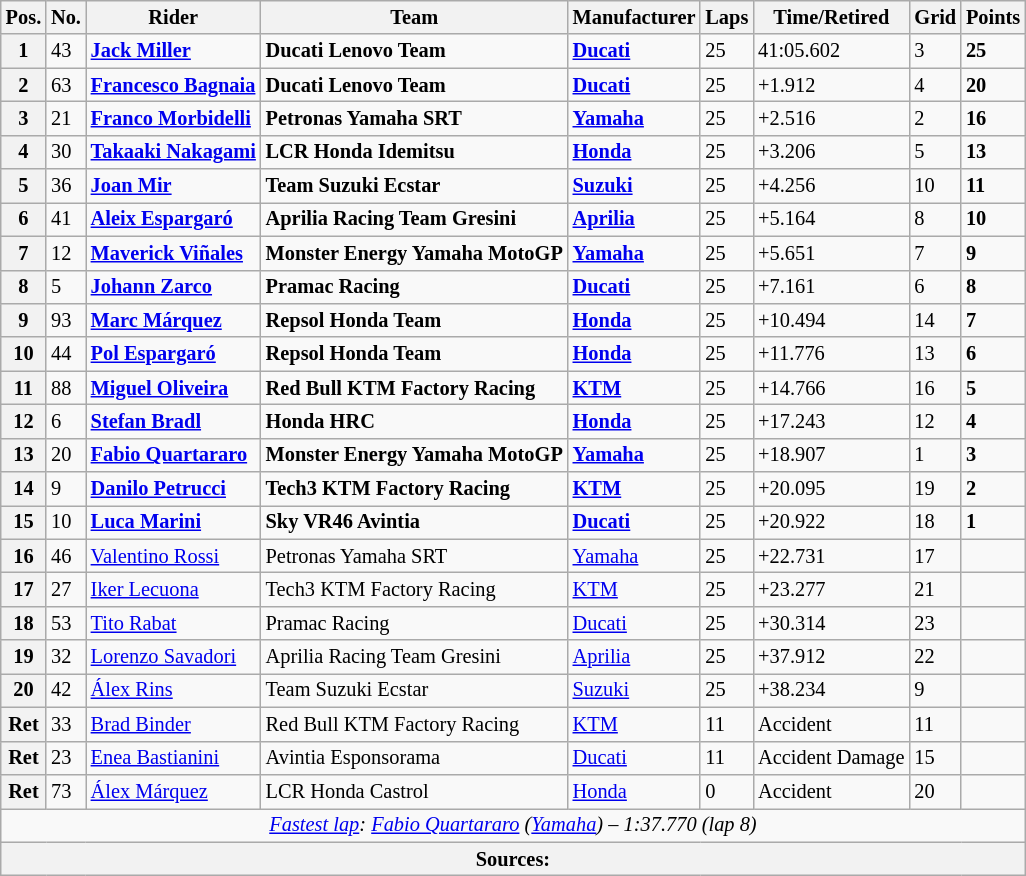<table class="wikitable" style="font-size: 85%;">
<tr>
<th>Pos.</th>
<th>No.</th>
<th>Rider</th>
<th>Team</th>
<th>Manufacturer</th>
<th>Laps</th>
<th>Time/Retired</th>
<th>Grid</th>
<th>Points</th>
</tr>
<tr>
<th>1</th>
<td>43</td>
<td> <strong><a href='#'>Jack Miller</a></strong></td>
<td><strong>Ducati Lenovo Team</strong></td>
<td><strong><a href='#'>Ducati</a></strong></td>
<td>25</td>
<td>41:05.602</td>
<td>3</td>
<td><strong>25</strong></td>
</tr>
<tr>
<th>2</th>
<td>63</td>
<td> <strong><a href='#'>Francesco Bagnaia</a></strong></td>
<td><strong>Ducati Lenovo Team</strong></td>
<td><strong><a href='#'>Ducati</a></strong></td>
<td>25</td>
<td>+1.912</td>
<td>4</td>
<td><strong>20</strong></td>
</tr>
<tr>
<th>3</th>
<td>21</td>
<td> <strong><a href='#'>Franco Morbidelli</a></strong></td>
<td><strong>Petronas Yamaha SRT</strong></td>
<td><strong><a href='#'>Yamaha</a></strong></td>
<td>25</td>
<td>+2.516</td>
<td>2</td>
<td><strong>16</strong></td>
</tr>
<tr>
<th>4</th>
<td>30</td>
<td> <strong><a href='#'>Takaaki Nakagami</a></strong></td>
<td><strong>LCR Honda Idemitsu</strong></td>
<td><strong><a href='#'>Honda</a></strong></td>
<td>25</td>
<td>+3.206</td>
<td>5</td>
<td><strong>13</strong></td>
</tr>
<tr>
<th>5</th>
<td>36</td>
<td> <strong><a href='#'>Joan Mir</a></strong></td>
<td><strong>Team Suzuki Ecstar</strong></td>
<td><strong><a href='#'>Suzuki</a></strong></td>
<td>25</td>
<td>+4.256</td>
<td>10</td>
<td><strong>11</strong></td>
</tr>
<tr>
<th>6</th>
<td>41</td>
<td> <strong><a href='#'>Aleix Espargaró</a></strong></td>
<td><strong>Aprilia Racing Team Gresini</strong></td>
<td><strong><a href='#'>Aprilia</a></strong></td>
<td>25</td>
<td>+5.164</td>
<td>8</td>
<td><strong>10</strong></td>
</tr>
<tr>
<th>7</th>
<td>12</td>
<td> <strong><a href='#'>Maverick Viñales</a></strong></td>
<td><strong>Monster Energy Yamaha MotoGP</strong></td>
<td><strong><a href='#'>Yamaha</a></strong></td>
<td>25</td>
<td>+5.651</td>
<td>7</td>
<td><strong>9</strong></td>
</tr>
<tr>
<th>8</th>
<td>5</td>
<td> <strong><a href='#'>Johann Zarco</a></strong></td>
<td><strong>Pramac Racing</strong></td>
<td><strong><a href='#'>Ducati</a></strong></td>
<td>25</td>
<td>+7.161</td>
<td>6</td>
<td><strong>8</strong></td>
</tr>
<tr>
<th>9</th>
<td>93</td>
<td> <strong><a href='#'>Marc Márquez</a></strong></td>
<td><strong>Repsol Honda Team</strong></td>
<td><strong><a href='#'>Honda</a></strong></td>
<td>25</td>
<td>+10.494</td>
<td>14</td>
<td><strong>7</strong></td>
</tr>
<tr>
<th>10</th>
<td>44</td>
<td> <strong><a href='#'>Pol Espargaró</a></strong></td>
<td><strong>Repsol Honda Team</strong></td>
<td><strong><a href='#'>Honda</a></strong></td>
<td>25</td>
<td>+11.776</td>
<td>13</td>
<td><strong>6</strong></td>
</tr>
<tr>
<th>11</th>
<td>88</td>
<td> <strong><a href='#'>Miguel Oliveira</a></strong></td>
<td><strong>Red Bull KTM Factory Racing</strong></td>
<td><strong><a href='#'>KTM</a></strong></td>
<td>25</td>
<td>+14.766</td>
<td>16</td>
<td><strong>5</strong></td>
</tr>
<tr>
<th>12</th>
<td>6</td>
<td> <strong><a href='#'>Stefan Bradl</a></strong></td>
<td><strong>Honda HRC</strong></td>
<td><strong><a href='#'>Honda</a></strong></td>
<td>25</td>
<td>+17.243</td>
<td>12</td>
<td><strong>4</strong></td>
</tr>
<tr>
<th>13</th>
<td>20</td>
<td> <strong><a href='#'>Fabio Quartararo</a></strong></td>
<td><strong>Monster Energy Yamaha MotoGP</strong></td>
<td><strong><a href='#'>Yamaha</a></strong></td>
<td>25</td>
<td>+18.907</td>
<td>1</td>
<td><strong>3</strong></td>
</tr>
<tr>
<th>14</th>
<td>9</td>
<td> <strong><a href='#'>Danilo Petrucci</a></strong></td>
<td><strong>Tech3 KTM Factory Racing</strong></td>
<td><strong><a href='#'>KTM</a></strong></td>
<td>25</td>
<td>+20.095</td>
<td>19</td>
<td><strong>2</strong></td>
</tr>
<tr>
<th>15</th>
<td>10</td>
<td> <strong><a href='#'>Luca Marini</a></strong></td>
<td><strong>Sky VR46 Avintia</strong></td>
<td><strong><a href='#'>Ducati</a></strong></td>
<td>25</td>
<td>+20.922</td>
<td>18</td>
<td><strong>1</strong></td>
</tr>
<tr>
<th>16</th>
<td>46</td>
<td> <a href='#'>Valentino Rossi</a></td>
<td>Petronas Yamaha SRT</td>
<td><a href='#'>Yamaha</a></td>
<td>25</td>
<td>+22.731</td>
<td>17</td>
<td></td>
</tr>
<tr>
<th>17</th>
<td>27</td>
<td> <a href='#'>Iker Lecuona</a></td>
<td>Tech3 KTM Factory Racing</td>
<td><a href='#'>KTM</a></td>
<td>25</td>
<td>+23.277</td>
<td>21</td>
<td></td>
</tr>
<tr>
<th>18</th>
<td>53</td>
<td> <a href='#'>Tito Rabat</a></td>
<td>Pramac Racing</td>
<td><a href='#'>Ducati</a></td>
<td>25</td>
<td>+30.314</td>
<td>23</td>
<td></td>
</tr>
<tr>
<th>19</th>
<td>32</td>
<td> <a href='#'>Lorenzo Savadori</a></td>
<td>Aprilia Racing Team Gresini</td>
<td><a href='#'>Aprilia</a></td>
<td>25</td>
<td>+37.912</td>
<td>22</td>
<td></td>
</tr>
<tr>
<th>20</th>
<td>42</td>
<td> <a href='#'>Álex Rins</a></td>
<td>Team Suzuki Ecstar</td>
<td><a href='#'>Suzuki</a></td>
<td>25</td>
<td>+38.234</td>
<td>9</td>
<td></td>
</tr>
<tr>
<th>Ret</th>
<td>33</td>
<td> <a href='#'>Brad Binder</a></td>
<td>Red Bull KTM Factory Racing</td>
<td><a href='#'>KTM</a></td>
<td>11</td>
<td>Accident</td>
<td>11</td>
<td></td>
</tr>
<tr>
<th>Ret</th>
<td>23</td>
<td> <a href='#'>Enea Bastianini</a></td>
<td>Avintia Esponsorama</td>
<td><a href='#'>Ducati</a></td>
<td>11</td>
<td>Accident Damage</td>
<td>15</td>
<td></td>
</tr>
<tr>
<th>Ret</th>
<td>73</td>
<td> <a href='#'>Álex Márquez</a></td>
<td>LCR Honda Castrol</td>
<td><a href='#'>Honda</a></td>
<td>0</td>
<td>Accident</td>
<td>20</td>
<td></td>
</tr>
<tr class="sortbottom">
<td colspan="9" style="text-align:center"><em><a href='#'>Fastest lap</a>:  <a href='#'>Fabio Quartararo</a> (<a href='#'>Yamaha</a>) – 1:37.770 (lap 8)</em></td>
</tr>
<tr>
<th colspan=9>Sources:</th>
</tr>
</table>
